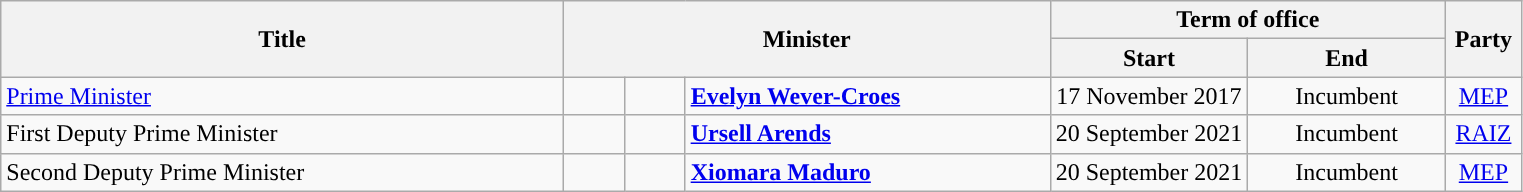<table class="wikitable sortable" style="text-align:left">
<tr>
<th rowspan="2" width="37%">Title</th>
<th colspan="3" rowspan="2">Minister</th>
<th colspan="2">Term of office</th>
<th rowspan="2" width="5%">Party</th>
</tr>
<tr>
<th width="13%" data-sort-type=date>Start</th>
<th width="13%" data-sort-type=date>End</th>
</tr>
<tr>
<td><a href='#'>Prime Minister</a></td>
<td style="background:"></td>
<td></td>
<td width="24%"><strong><a href='#'>Evelyn Wever-Croes</a></strong></td>
<td style="text-align:center">17 November 2017</td>
<td style="text-align:center">Incumbent</td>
<td style="text-align:center"><a href='#'>MEP</a></td>
</tr>
<tr>
<td>First Deputy Prime Minister</td>
<td style="background:"></td>
<td></td>
<td><strong><a href='#'>Ursell Arends</a></strong></td>
<td style="text-align:center">20 September 2021</td>
<td style="text-align:center">Incumbent</td>
<td style="text-align:center"><a href='#'>RAIZ</a></td>
</tr>
<tr>
<td>Second Deputy Prime Minister</td>
<td style="background:"></td>
<td></td>
<td><strong><a href='#'>Xiomara Maduro</a></strong></td>
<td style="text-align:center">20 September 2021</td>
<td style="text-align:center">Incumbent</td>
<td style="text-align:center"><a href='#'>MEP</a></td>
</tr>
</table>
